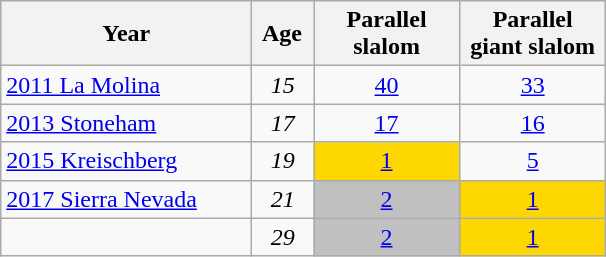<table class=wikitable style="text-align:center">
<tr>
<th style="width:160px;">Year</th>
<th> Age </th>
<th style="width:90px;">Parallel<br> slalom </th>
<th style="width:90px;">Parallel<br>giant slalom</th>
</tr>
<tr>
<td align=left> <a href='#'>2011 La Molina</a></td>
<td><em>15</em></td>
<td><a href='#'>40</a></td>
<td><a href='#'>33</a></td>
</tr>
<tr>
<td align=left> <a href='#'>2013 Stoneham</a></td>
<td><em>17</em></td>
<td><a href='#'>17</a></td>
<td><a href='#'>16</a></td>
</tr>
<tr>
<td align=left> <a href='#'>2015 Kreischberg</a></td>
<td><em>19</em></td>
<td bgcolor="gold"><a href='#'>1</a></td>
<td><a href='#'>5</a></td>
</tr>
<tr>
<td align=left> <a href='#'>2017 Sierra Nevada</a></td>
<td><em>21</em></td>
<td bgcolor="silver"><a href='#'>2</a></td>
<td bgcolor="gold"><a href='#'>1</a></td>
</tr>
<tr>
<td align=left></td>
<td><em>29</em></td>
<td bgcolor="silver"><a href='#'>2</a></td>
<td bgcolor="gold"><a href='#'>1</a></td>
</tr>
</table>
